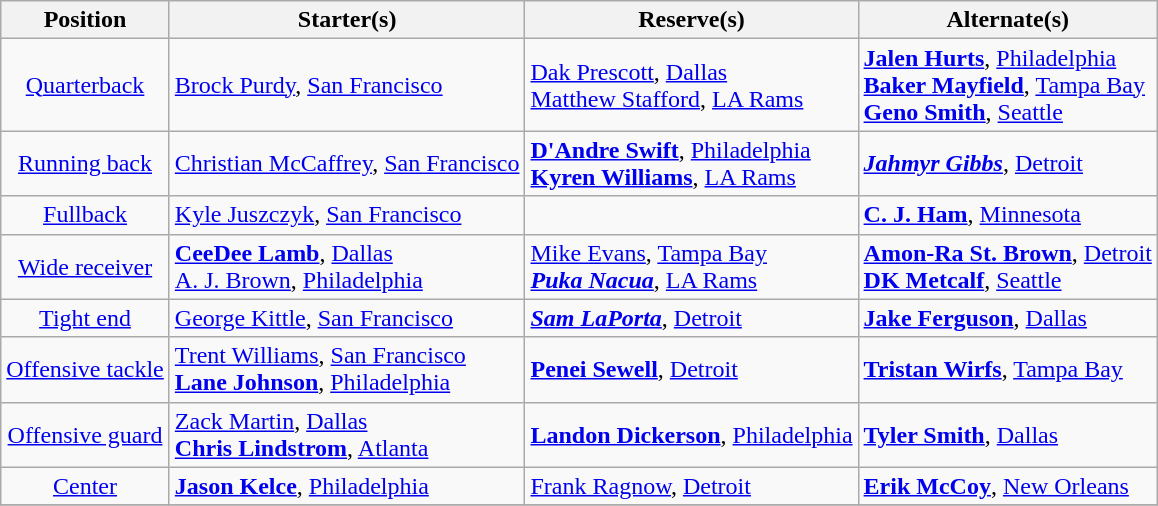<table class="wikitable">
<tr>
<th>Position</th>
<th>Starter(s)</th>
<th>Reserve(s)</th>
<th>Alternate(s)</th>
</tr>
<tr>
<td style="text-align:center"><a href='#'>Quarterback</a></td>
<td> <a href='#'>Brock Purdy</a>, <a href='#'>San Francisco</a></td>
<td> <a href='#'>Dak Prescott</a>, <a href='#'>Dallas</a><br> <a href='#'>Matthew Stafford</a>, <a href='#'>LA Rams</a></td>
<td> <strong><a href='#'>Jalen Hurts</a></strong>, <a href='#'>Philadelphia</a><br> <strong><a href='#'>Baker Mayfield</a></strong>, <a href='#'>Tampa Bay</a><br> <strong><a href='#'>Geno Smith</a></strong>, <a href='#'>Seattle</a></td>
</tr>
<tr>
<td style="text-align:center"><a href='#'>Running back</a></td>
<td> <a href='#'>Christian McCaffrey</a>, <a href='#'>San Francisco</a></td>
<td> <strong><a href='#'>D'Andre Swift</a></strong>, <a href='#'>Philadelphia</a><br> <strong><a href='#'>Kyren Williams</a></strong>, <a href='#'>LA Rams</a></td>
<td> <strong><em><a href='#'>Jahmyr Gibbs</a></em></strong>, <a href='#'>Detroit</a></td>
</tr>
<tr>
<td style="text-align:center"><a href='#'>Fullback</a></td>
<td> <a href='#'>Kyle Juszczyk</a>, <a href='#'>San Francisco</a></td>
<td></td>
<td> <strong><a href='#'>C. J. Ham</a></strong>, <a href='#'>Minnesota</a></td>
</tr>
<tr>
<td style="text-align:center"><a href='#'>Wide receiver</a></td>
<td> <strong><a href='#'>CeeDee Lamb</a></strong>, <a href='#'>Dallas</a><br> <a href='#'>A. J. Brown</a>, <a href='#'>Philadelphia</a></td>
<td> <a href='#'>Mike Evans</a>, <a href='#'>Tampa Bay</a><br> <strong><em><a href='#'>Puka Nacua</a></em></strong>, <a href='#'>LA Rams</a></td>
<td> <strong><a href='#'>Amon-Ra St. Brown</a></strong>, <a href='#'>Detroit</a><br> <strong><a href='#'>DK Metcalf</a></strong>, <a href='#'>Seattle</a></td>
</tr>
<tr>
<td style="text-align:center"><a href='#'>Tight end</a></td>
<td> <a href='#'>George Kittle</a>, <a href='#'>San Francisco</a></td>
<td> <strong><em><a href='#'>Sam LaPorta</a></em></strong>, <a href='#'>Detroit</a></td>
<td> <strong><a href='#'>Jake Ferguson</a></strong>, <a href='#'>Dallas</a></td>
</tr>
<tr>
<td style="text-align:center"><a href='#'>Offensive tackle</a></td>
<td> <a href='#'>Trent Williams</a>, <a href='#'>San Francisco</a> <br> <strong><a href='#'>Lane Johnson</a></strong>, <a href='#'>Philadelphia</a></td>
<td> <strong><a href='#'>Penei Sewell</a></strong>, <a href='#'>Detroit</a></td>
<td> <strong><a href='#'>Tristan Wirfs</a></strong>, <a href='#'>Tampa Bay</a></td>
</tr>
<tr>
<td style="text-align:center"><a href='#'>Offensive guard</a></td>
<td> <a href='#'>Zack Martin</a>, <a href='#'>Dallas</a><br> <strong><a href='#'>Chris Lindstrom</a></strong>, <a href='#'>Atlanta</a></td>
<td> <strong><a href='#'>Landon Dickerson</a></strong>, <a href='#'>Philadelphia</a></td>
<td> <strong><a href='#'>Tyler Smith</a></strong>, <a href='#'>Dallas</a></td>
</tr>
<tr>
<td style="text-align:center"><a href='#'>Center</a></td>
<td> <strong><a href='#'>Jason Kelce</a></strong>, <a href='#'>Philadelphia</a></td>
<td> <a href='#'>Frank Ragnow</a>, <a href='#'>Detroit</a></td>
<td> <strong><a href='#'>Erik McCoy</a></strong>, <a href='#'>New Orleans</a></td>
</tr>
<tr>
</tr>
</table>
